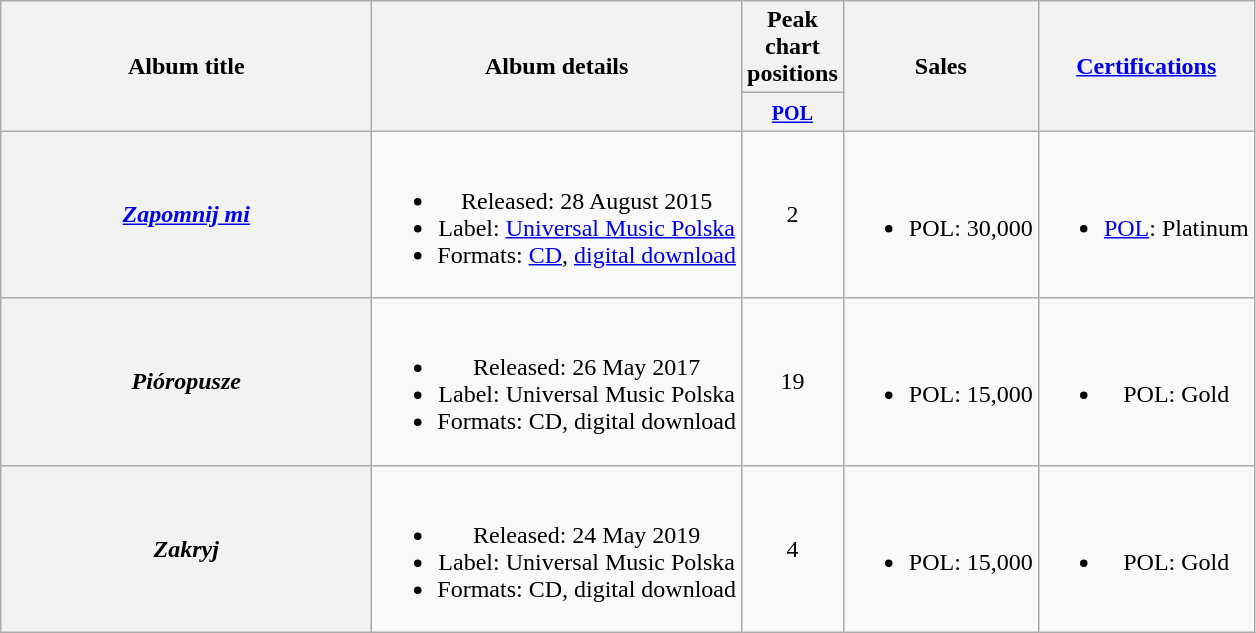<table class=wikitable style=text-align:center;>
<tr>
<th rowspan=2 style="width:15em;">Album title</th>
<th rowspan=2>Album details</th>
<th>Peak chart positions</th>
<th rowspan=2>Sales</th>
<th rowspan=2><a href='#'>Certifications</a></th>
</tr>
<tr>
<th width="25"><small><a href='#'>POL</a></small><br></th>
</tr>
<tr>
<th scope="row"><em><a href='#'>Zapomnij mi</a></em></th>
<td><br><ul><li>Released: 28 August 2015</li><li>Label: <a href='#'>Universal Music Polska</a></li><li>Formats: <a href='#'>CD</a>, <a href='#'>digital download</a></li></ul></td>
<td>2</td>
<td><br><ul><li>POL: 30,000</li></ul></td>
<td><br><ul><li><a href='#'>POL</a>: Platinum</li></ul></td>
</tr>
<tr>
<th scope="row"><em>Pióropusze</em></th>
<td><br><ul><li>Released: 26 May 2017</li><li>Label: Universal Music Polska</li><li>Formats: CD, digital download</li></ul></td>
<td>19</td>
<td><br><ul><li>POL: 15,000</li></ul></td>
<td><br><ul><li>POL: Gold</li></ul></td>
</tr>
<tr>
<th scope="row"><em>Zakryj</em></th>
<td><br><ul><li>Released: 24 May 2019</li><li>Label: Universal Music Polska</li><li>Formats: CD, digital download</li></ul></td>
<td>4</td>
<td><br><ul><li>POL: 15,000</li></ul></td>
<td><br><ul><li>POL: Gold</li></ul></td>
</tr>
</table>
